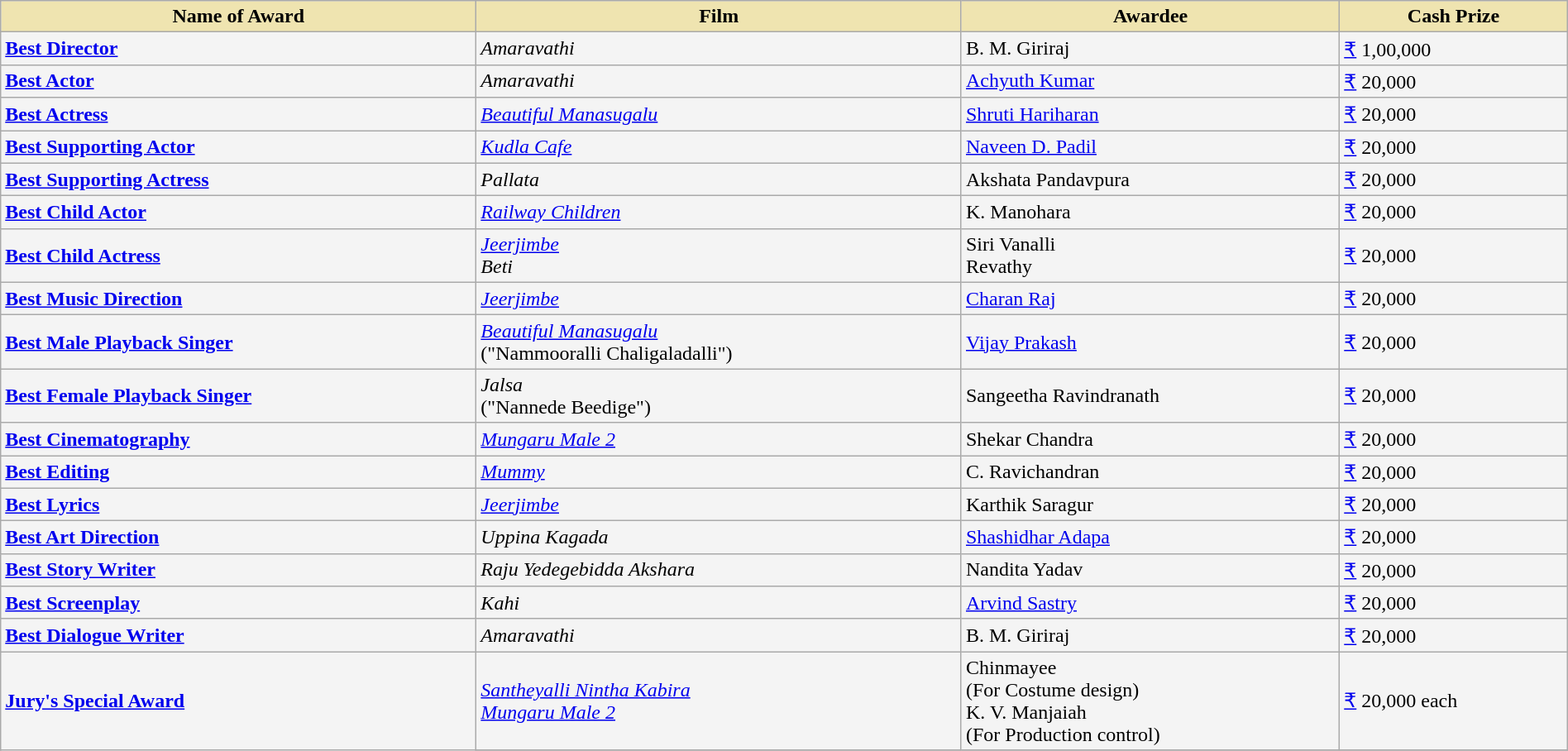<table class="wikitable" style="width:100%;">
<tr>
<th style="background-color:#EFE4B0;">Name of Award</th>
<th style="background-color:#EFE4B0;">Film</th>
<th style="background-color:#EFE4B0;">Awardee</th>
<th style="background-color:#EFE4B0;">Cash Prize</th>
</tr>
<tr style="background-color:#F4F4F4">
<td><strong><a href='#'>Best Director</a></strong></td>
<td><em>Amaravathi</em></td>
<td>B. M. Giriraj</td>
<td><a href='#'>₹</a> 1,00,000</td>
</tr>
<tr style="background-color:#F4F4F4">
<td><strong><a href='#'>Best Actor</a></strong></td>
<td><em>Amaravathi</em></td>
<td><a href='#'>Achyuth Kumar</a></td>
<td><a href='#'>₹</a> 20,000</td>
</tr>
<tr style="background-color:#F4F4F4">
<td><strong><a href='#'>Best Actress</a></strong></td>
<td><em><a href='#'>Beautiful Manasugalu</a></em></td>
<td><a href='#'>Shruti Hariharan</a></td>
<td><a href='#'>₹</a> 20,000</td>
</tr>
<tr style="background-color:#F4F4F4">
<td><strong><a href='#'>Best Supporting Actor</a></strong></td>
<td><em><a href='#'>Kudla Cafe</a></em></td>
<td><a href='#'>Naveen D. Padil</a></td>
<td><a href='#'>₹</a> 20,000</td>
</tr>
<tr style="background-color:#F4F4F4">
<td><strong><a href='#'>Best Supporting Actress</a></strong></td>
<td><em>Pallata</em></td>
<td>Akshata Pandavpura</td>
<td><a href='#'>₹</a> 20,000</td>
</tr>
<tr style="background-color:#F4F4F4">
<td><strong><a href='#'>Best Child Actor</a></strong></td>
<td><em><a href='#'>Railway Children</a></em></td>
<td>K. Manohara</td>
<td><a href='#'>₹</a> 20,000</td>
</tr>
<tr style="background-color:#F4F4F4">
<td><strong><a href='#'>Best Child Actress</a></strong></td>
<td><em><a href='#'>Jeerjimbe</a></em><br><em>Beti</em></td>
<td>Siri Vanalli <br> Revathy</td>
<td><a href='#'>₹</a> 20,000</td>
</tr>
<tr style="background-color:#F4F4F4">
<td><strong><a href='#'>Best Music Direction</a></strong></td>
<td><em><a href='#'>Jeerjimbe</a></em></td>
<td><a href='#'>Charan Raj</a></td>
<td><a href='#'>₹</a> 20,000</td>
</tr>
<tr style="background-color:#F4F4F4">
<td><strong><a href='#'>Best Male Playback Singer</a></strong></td>
<td><em><a href='#'>Beautiful Manasugalu</a></em><br>("Nammooralli Chaligaladalli")</td>
<td><a href='#'>Vijay Prakash</a></td>
<td><a href='#'>₹</a> 20,000</td>
</tr>
<tr style="background-color:#F4F4F4">
<td><strong><a href='#'>Best Female Playback Singer</a></strong></td>
<td><em>Jalsa</em><br>("Nannede Beedige")</td>
<td>Sangeetha Ravindranath</td>
<td><a href='#'>₹</a> 20,000</td>
</tr>
<tr style="background-color:#F4F4F4">
<td><strong><a href='#'>Best Cinematography</a></strong></td>
<td><em><a href='#'>Mungaru Male 2</a></em></td>
<td>Shekar Chandra</td>
<td><a href='#'>₹</a> 20,000</td>
</tr>
<tr style="background-color:#F4F4F4">
<td><strong><a href='#'>Best Editing</a></strong></td>
<td><em><a href='#'>Mummy</a></em></td>
<td>C. Ravichandran</td>
<td><a href='#'>₹</a> 20,000</td>
</tr>
<tr style="background-color:#F4F4F4">
<td><strong><a href='#'>Best Lyrics</a></strong></td>
<td><em><a href='#'>Jeerjimbe</a></em></td>
<td>Karthik Saragur</td>
<td><a href='#'>₹</a> 20,000</td>
</tr>
<tr style="background-color:#F4F4F4">
<td><strong><a href='#'>Best Art Direction</a></strong></td>
<td><em>Uppina Kagada</em></td>
<td><a href='#'>Shashidhar Adapa</a></td>
<td><a href='#'>₹</a> 20,000</td>
</tr>
<tr style="background-color:#F4F4F4">
<td><strong><a href='#'>Best Story Writer</a></strong></td>
<td><em>Raju Yedegebidda Akshara</em></td>
<td>Nandita Yadav</td>
<td><a href='#'>₹</a> 20,000</td>
</tr>
<tr style="background-color:#F4F4F4">
<td><strong><a href='#'>Best Screenplay</a></strong></td>
<td><em>Kahi</em></td>
<td><a href='#'>Arvind Sastry</a></td>
<td><a href='#'>₹</a> 20,000</td>
</tr>
<tr style="background-color:#F4F4F4">
<td><strong><a href='#'>Best Dialogue Writer</a></strong></td>
<td><em>Amaravathi</em></td>
<td>B. M. Giriraj</td>
<td><a href='#'>₹</a> 20,000</td>
</tr>
<tr style="background-color:#F4F4F4">
<td rowspan="2"><strong><a href='#'>Jury's Special Award</a></strong></td>
<td><em><a href='#'>Santheyalli Nintha Kabira</a></em> <br> <em><a href='#'>Mungaru Male 2</a></em></td>
<td>Chinmayee<br>(For Costume design) <br> K. V. Manjaiah<br>(For Production control)</td>
<td><a href='#'>₹</a> 20,000 each</td>
</tr>
<tr style="background-color:#F4F4F4">
</tr>
</table>
